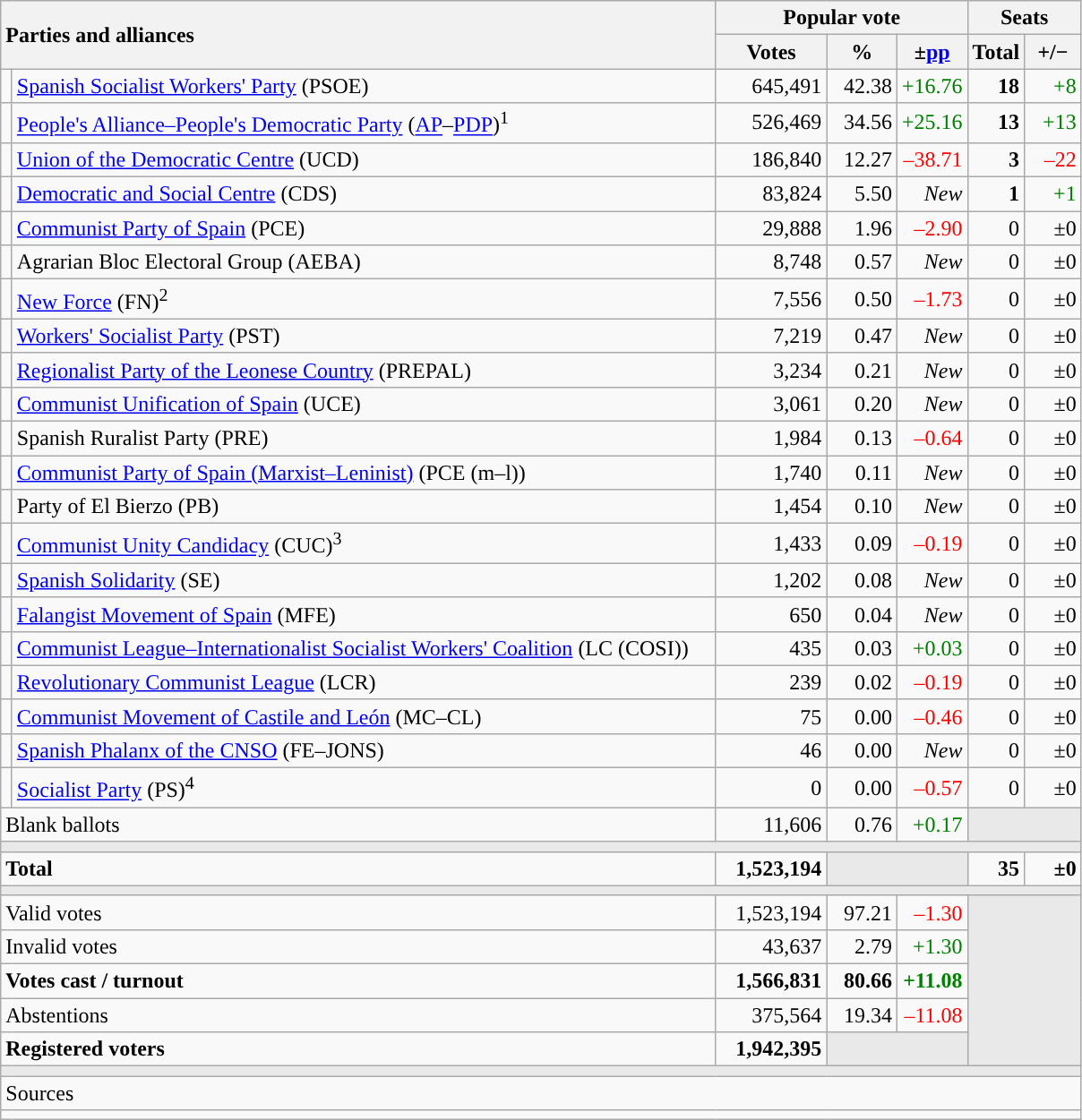<table class="wikitable" style="text-align:right;">
<tr>
<th style="text-align:left;" rowspan="2" colspan="2" width="525">Parties and alliances</th>
<th colspan="3">Popular vote</th>
<th colspan="2">Seats</th>
</tr>
<tr>
<th width="75">Votes</th>
<th width="45">%</th>
<th width="45">±<a href='#'>pp</a></th>
<th width="35">Total</th>
<th width="35">+/−</th>
</tr>
<tr>
<td width="1" style="color:inherit;background:"></td>
<td align="left"><a href='#'>Spanish Socialist Workers' Party</a> (PSOE)</td>
<td>645,491</td>
<td>42.38</td>
<td style="color:green;">+16.76</td>
<td><strong>18</strong></td>
<td style="color:green;">+8</td>
</tr>
<tr>
<td style="color:inherit;background:"></td>
<td align="left"><a href='#'>People's Alliance–People's Democratic Party</a> (<a href='#'>AP</a>–<a href='#'>PDP</a>)<sup>1</sup></td>
<td>526,469</td>
<td>34.56</td>
<td style="color:green;">+25.16</td>
<td><strong>13</strong></td>
<td style="color:green;">+13</td>
</tr>
<tr>
<td style="color:inherit;background:"></td>
<td align="left"><a href='#'>Union of the Democratic Centre</a> (UCD)</td>
<td>186,840</td>
<td>12.27</td>
<td style="color:red;">–38.71</td>
<td><strong>3</strong></td>
<td style="color:red;">–22</td>
</tr>
<tr>
<td style="color:inherit;background:"></td>
<td align="left"><a href='#'>Democratic and Social Centre</a> (CDS)</td>
<td>83,824</td>
<td>5.50</td>
<td><em>New</em></td>
<td><strong>1</strong></td>
<td style="color:green;">+1</td>
</tr>
<tr>
<td style="color:inherit;background:"></td>
<td align="left"><a href='#'>Communist Party of Spain</a> (PCE)</td>
<td>29,888</td>
<td>1.96</td>
<td style="color:red;">–2.90</td>
<td>0</td>
<td>±0</td>
</tr>
<tr>
<td style="color:inherit;background:"></td>
<td align="left">Agrarian Bloc Electoral Group (AEBA)</td>
<td>8,748</td>
<td>0.57</td>
<td><em>New</em></td>
<td>0</td>
<td>±0</td>
</tr>
<tr>
<td style="color:inherit;background:"></td>
<td align="left"><a href='#'>New Force</a> (FN)<sup>2</sup></td>
<td>7,556</td>
<td>0.50</td>
<td style="color:red;">–1.73</td>
<td>0</td>
<td>±0</td>
</tr>
<tr>
<td style="color:inherit;background:"></td>
<td align="left"><a href='#'>Workers' Socialist Party</a> (PST)</td>
<td>7,219</td>
<td>0.47</td>
<td><em>New</em></td>
<td>0</td>
<td>±0</td>
</tr>
<tr>
<td style="color:inherit;background:"></td>
<td align="left"><a href='#'>Regionalist Party of the Leonese Country</a> (PREPAL)</td>
<td>3,234</td>
<td>0.21</td>
<td><em>New</em></td>
<td>0</td>
<td>±0</td>
</tr>
<tr>
<td style="color:inherit;background:"></td>
<td align="left"><a href='#'>Communist Unification of Spain</a> (UCE)</td>
<td>3,061</td>
<td>0.20</td>
<td><em>New</em></td>
<td>0</td>
<td>±0</td>
</tr>
<tr>
<td style="color:inherit;background:"></td>
<td align="left">Spanish Ruralist Party (PRE)</td>
<td>1,984</td>
<td>0.13</td>
<td style="color:red;">–0.64</td>
<td>0</td>
<td>±0</td>
</tr>
<tr>
<td style="color:inherit;background:"></td>
<td align="left"><a href='#'>Communist Party of Spain (Marxist–Leninist)</a> (PCE (m–l))</td>
<td>1,740</td>
<td>0.11</td>
<td><em>New</em></td>
<td>0</td>
<td>±0</td>
</tr>
<tr>
<td style="color:inherit;background:"></td>
<td align="left">Party of El Bierzo (PB)</td>
<td>1,454</td>
<td>0.10</td>
<td><em>New</em></td>
<td>0</td>
<td>±0</td>
</tr>
<tr>
<td style="color:inherit;background:"></td>
<td align="left"><a href='#'>Communist Unity Candidacy</a> (CUC)<sup>3</sup></td>
<td>1,433</td>
<td>0.09</td>
<td style="color:red;">–0.19</td>
<td>0</td>
<td>±0</td>
</tr>
<tr>
<td style="color:inherit;background:"></td>
<td align="left"><a href='#'>Spanish Solidarity</a> (SE)</td>
<td>1,202</td>
<td>0.08</td>
<td><em>New</em></td>
<td>0</td>
<td>±0</td>
</tr>
<tr>
<td style="color:inherit;background:"></td>
<td align="left"><a href='#'>Falangist Movement of Spain</a> (MFE)</td>
<td>650</td>
<td>0.04</td>
<td><em>New</em></td>
<td>0</td>
<td>±0</td>
</tr>
<tr>
<td style="color:inherit;background:"></td>
<td align="left"><a href='#'>Communist League–Internationalist Socialist Workers' Coalition</a> (LC (COSI))</td>
<td>435</td>
<td>0.03</td>
<td style="color:green;">+0.03</td>
<td>0</td>
<td>±0</td>
</tr>
<tr>
<td style="color:inherit;background:"></td>
<td align="left"><a href='#'>Revolutionary Communist League</a> (LCR)</td>
<td>239</td>
<td>0.02</td>
<td style="color:red;">–0.19</td>
<td>0</td>
<td>±0</td>
</tr>
<tr>
<td style="color:inherit;background:"></td>
<td align="left"><a href='#'>Communist Movement of Castile and León</a> (MC–CL)</td>
<td>75</td>
<td>0.00</td>
<td style="color:red;">–0.46</td>
<td>0</td>
<td>±0</td>
</tr>
<tr>
<td style="color:inherit;background:"></td>
<td align="left"><a href='#'>Spanish Phalanx of the CNSO</a> (FE–JONS)</td>
<td>46</td>
<td>0.00</td>
<td><em>New</em></td>
<td>0</td>
<td>±0</td>
</tr>
<tr>
<td style="color:inherit;background:"></td>
<td align="left"><a href='#'>Socialist Party</a> (PS)<sup>4</sup></td>
<td>0</td>
<td>0.00</td>
<td style="color:red;">–0.57</td>
<td>0</td>
<td>±0</td>
</tr>
<tr>
<td align="left" colspan="2">Blank ballots</td>
<td>11,606</td>
<td>0.76</td>
<td style="color:green;">+0.17</td>
<td bgcolor="#E9E9E9" colspan="2"></td>
</tr>
<tr>
<td colspan="7" bgcolor="#E9E9E9"></td>
</tr>
<tr style="font-weight:bold;">
<td align="left" colspan="2">Total</td>
<td>1,523,194</td>
<td bgcolor="#E9E9E9" colspan="2"></td>
<td>35</td>
<td>±0</td>
</tr>
<tr>
<td colspan="7" bgcolor="#E9E9E9"></td>
</tr>
<tr>
<td align="left" colspan="2">Valid votes</td>
<td>1,523,194</td>
<td>97.21</td>
<td style="color:red;">–1.30</td>
<td bgcolor="#E9E9E9" colspan="2" rowspan="5"></td>
</tr>
<tr>
<td align="left" colspan="2">Invalid votes</td>
<td>43,637</td>
<td>2.79</td>
<td style="color:green;">+1.30</td>
</tr>
<tr style="font-weight:bold;">
<td align="left" colspan="2">Votes cast / turnout</td>
<td>1,566,831</td>
<td>80.66</td>
<td style="color:green;">+11.08</td>
</tr>
<tr>
<td align="left" colspan="2">Abstentions</td>
<td>375,564</td>
<td>19.34</td>
<td style="color:red;">–11.08</td>
</tr>
<tr style="font-weight:bold;">
<td align="left" colspan="2">Registered voters</td>
<td>1,942,395</td>
<td bgcolor="#E9E9E9" colspan="2"></td>
</tr>
<tr>
<td colspan="7" bgcolor="#E9E9E9"></td>
</tr>
<tr>
<td align="left" colspan="7">Sources</td>
</tr>
<tr>
<td colspan="7" style="text-align:left; max-width:790px;"></td>
</tr>
</table>
